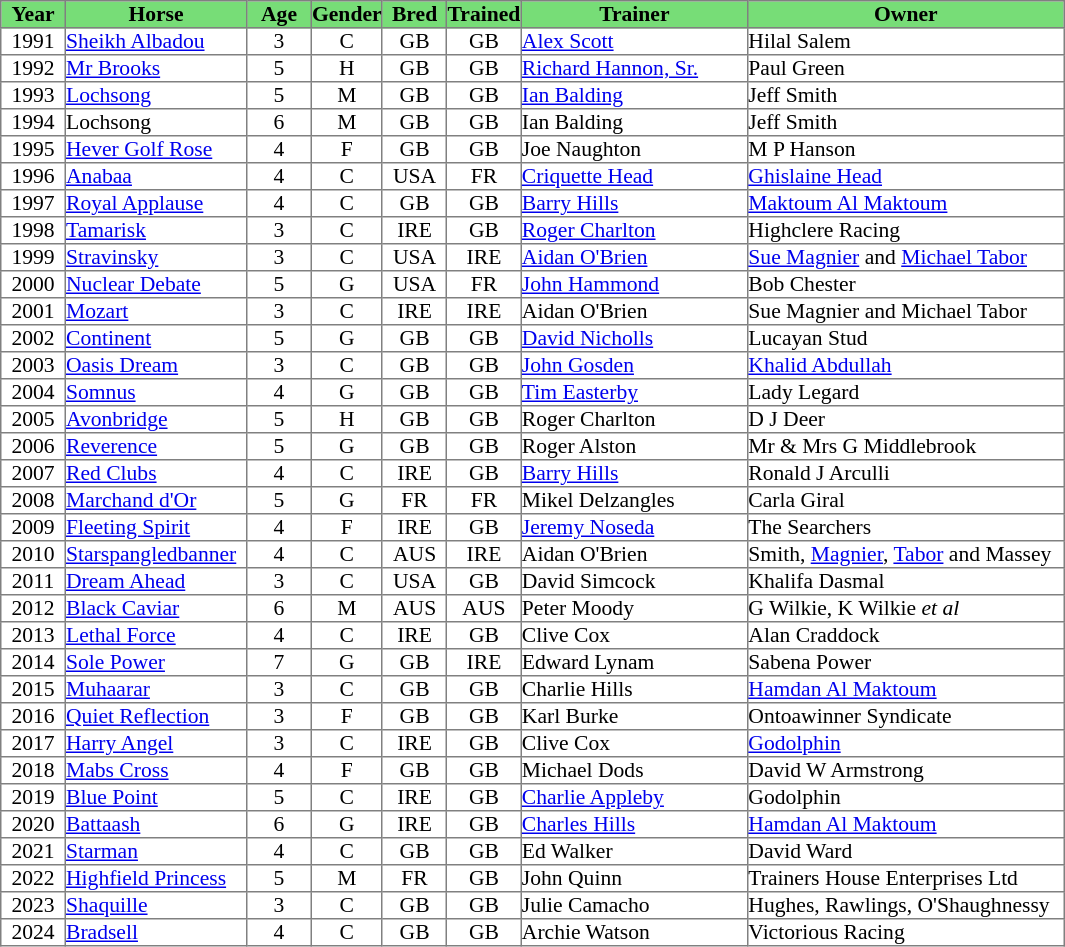<table class = "sortable" | border="1" cellpadding="0" style="border-collapse: collapse; font-size:90%">
<tr bgcolor="#77dd77" align="center">
<th style="width:42px;"><strong>Year</strong><br></th>
<th style="width:120px;"><strong>Horse</strong><br></th>
<th style="width:42px;"><strong>Age</strong></th>
<th style="width:42px;"><strong>Gender</strong></th>
<th style="width:42px;"><strong>Bred</strong></th>
<th style="width:42px;"><strong>Trained</strong></th>
<th style="width:150px;"><strong>Trainer</strong><br></th>
<th style="width:210px;"><strong>Owner</strong><br></th>
</tr>
<tr>
<td align=center>1991</td>
<td><a href='#'>Sheikh Albadou</a></td>
<td align=center>3</td>
<td align=center>C</td>
<td align=center>GB</td>
<td align=center>GB</td>
<td><a href='#'>Alex Scott</a></td>
<td>Hilal Salem</td>
</tr>
<tr>
<td align=center>1992</td>
<td><a href='#'>Mr Brooks</a></td>
<td align=center>5</td>
<td align=center>H</td>
<td align=center>GB</td>
<td align=center>GB</td>
<td><a href='#'>Richard Hannon, Sr.</a></td>
<td>Paul Green</td>
</tr>
<tr>
<td align=center>1993</td>
<td><a href='#'>Lochsong</a></td>
<td align=center>5</td>
<td align=center>M</td>
<td align=center>GB</td>
<td align=center>GB</td>
<td><a href='#'>Ian Balding</a></td>
<td>Jeff Smith</td>
</tr>
<tr>
<td align=center>1994</td>
<td>Lochsong</td>
<td align=center>6</td>
<td align=center>M</td>
<td align=center>GB</td>
<td align=center>GB</td>
<td>Ian Balding</td>
<td>Jeff Smith</td>
</tr>
<tr>
<td align=center>1995</td>
<td><a href='#'>Hever Golf Rose</a></td>
<td align=center>4</td>
<td align=center>F</td>
<td align=center>GB</td>
<td align=center>GB</td>
<td>Joe Naughton</td>
<td>M P Hanson</td>
</tr>
<tr>
<td align=center>1996</td>
<td><a href='#'>Anabaa</a></td>
<td align=center>4</td>
<td align=center>C</td>
<td align=center>USA</td>
<td align=center>FR</td>
<td><a href='#'>Criquette Head</a></td>
<td><a href='#'>Ghislaine Head</a></td>
</tr>
<tr>
<td align=center>1997</td>
<td><a href='#'>Royal Applause</a></td>
<td align=center>4</td>
<td align=center>C</td>
<td align=center>GB</td>
<td align=center>GB</td>
<td><a href='#'>Barry Hills</a></td>
<td><a href='#'>Maktoum Al Maktoum</a></td>
</tr>
<tr>
<td align=center>1998</td>
<td><a href='#'>Tamarisk</a></td>
<td align=center>3</td>
<td align=center>C</td>
<td align=center>IRE</td>
<td align=center>GB</td>
<td><a href='#'>Roger Charlton</a></td>
<td>Highclere Racing</td>
</tr>
<tr>
<td align=center>1999</td>
<td><a href='#'>Stravinsky</a></td>
<td align=center>3</td>
<td align=center>C</td>
<td align=center>USA</td>
<td align=center>IRE</td>
<td><a href='#'>Aidan O'Brien</a></td>
<td><a href='#'>Sue Magnier</a> and <a href='#'>Michael Tabor</a></td>
</tr>
<tr>
<td align=center>2000</td>
<td><a href='#'>Nuclear Debate</a></td>
<td align=center>5</td>
<td align=center>G</td>
<td align=center>USA</td>
<td align=center>FR</td>
<td><a href='#'>John Hammond</a></td>
<td>Bob Chester</td>
</tr>
<tr>
<td align=center>2001</td>
<td><a href='#'>Mozart</a></td>
<td align=center>3</td>
<td align=center>C</td>
<td align=center>IRE</td>
<td align=center>IRE</td>
<td>Aidan O'Brien</td>
<td>Sue Magnier and Michael Tabor</td>
</tr>
<tr>
<td align=center>2002</td>
<td><a href='#'>Continent</a></td>
<td align=center>5</td>
<td align=center>G</td>
<td align=center>GB</td>
<td align=center>GB</td>
<td><a href='#'>David Nicholls</a></td>
<td>Lucayan Stud</td>
</tr>
<tr>
<td align=center>2003</td>
<td><a href='#'>Oasis Dream</a></td>
<td align=center>3</td>
<td align=center>C</td>
<td align=center>GB</td>
<td align=center>GB</td>
<td><a href='#'>John Gosden</a></td>
<td><a href='#'>Khalid Abdullah</a></td>
</tr>
<tr>
<td align=center>2004</td>
<td><a href='#'>Somnus</a></td>
<td align=center>4</td>
<td align=center>G</td>
<td align=center>GB</td>
<td align=center>GB</td>
<td><a href='#'>Tim Easterby</a></td>
<td>Lady Legard</td>
</tr>
<tr>
<td align=center>2005</td>
<td><a href='#'>Avonbridge</a></td>
<td align=center>5</td>
<td align=center>H</td>
<td align=center>GB</td>
<td align=center>GB</td>
<td>Roger Charlton</td>
<td>D J Deer</td>
</tr>
<tr>
<td align=center>2006</td>
<td><a href='#'>Reverence</a></td>
<td align=center>5</td>
<td align=center>G</td>
<td align=center>GB</td>
<td align=center>GB</td>
<td>Roger Alston</td>
<td>Mr & Mrs G Middlebrook</td>
</tr>
<tr>
<td align=center>2007</td>
<td><a href='#'>Red Clubs</a></td>
<td align=center>4</td>
<td align=center>C</td>
<td align=center>IRE</td>
<td align=center>GB</td>
<td><a href='#'>Barry Hills</a></td>
<td>Ronald J Arculli</td>
</tr>
<tr>
<td align=center>2008</td>
<td><a href='#'>Marchand d'Or</a></td>
<td align=center>5</td>
<td align=center>G</td>
<td align=center>FR</td>
<td align=center>FR</td>
<td>Mikel Delzangles</td>
<td>Carla Giral</td>
</tr>
<tr>
<td align=center>2009</td>
<td><a href='#'>Fleeting Spirit</a></td>
<td align=center>4</td>
<td align=center>F</td>
<td align=center>IRE</td>
<td align=center>GB</td>
<td><a href='#'>Jeremy Noseda</a></td>
<td>The Searchers</td>
</tr>
<tr>
<td align=center>2010</td>
<td><a href='#'>Starspangledbanner</a></td>
<td align=center>4</td>
<td align=center>C</td>
<td align=center>AUS</td>
<td align=center>IRE</td>
<td>Aidan O'Brien</td>
<td>Smith, <a href='#'>Magnier</a>, <a href='#'>Tabor</a> and Massey</td>
</tr>
<tr>
<td align=center>2011</td>
<td><a href='#'>Dream Ahead</a></td>
<td align=center>3</td>
<td align=center>C</td>
<td align=center>USA</td>
<td align=center>GB</td>
<td>David Simcock</td>
<td>Khalifa Dasmal</td>
</tr>
<tr>
<td align=center>2012</td>
<td><a href='#'>Black Caviar</a></td>
<td align=center>6</td>
<td align=center>M</td>
<td align=center>AUS</td>
<td align=center>AUS</td>
<td>Peter Moody</td>
<td>G Wilkie, K Wilkie <em>et al</em></td>
</tr>
<tr>
<td align=center>2013</td>
<td><a href='#'>Lethal Force</a></td>
<td align=center>4</td>
<td align=center>C</td>
<td align=center>IRE</td>
<td align=center>GB</td>
<td>Clive Cox</td>
<td>Alan Craddock</td>
</tr>
<tr>
<td align=center>2014</td>
<td><a href='#'>Sole Power</a></td>
<td align=center>7</td>
<td align=center>G</td>
<td align=center>GB</td>
<td align=center>IRE</td>
<td>Edward Lynam</td>
<td>Sabena Power</td>
</tr>
<tr>
<td align=center>2015</td>
<td><a href='#'>Muhaarar</a></td>
<td align=center>3</td>
<td align=center>C</td>
<td align=center>GB</td>
<td align=center>GB</td>
<td>Charlie Hills</td>
<td><a href='#'>Hamdan Al Maktoum</a></td>
</tr>
<tr>
<td align=center>2016</td>
<td><a href='#'>Quiet Reflection</a></td>
<td align=center>3</td>
<td align=center>F</td>
<td align=center>GB</td>
<td align=center>GB</td>
<td>Karl Burke</td>
<td>Ontoawinner Syndicate</td>
</tr>
<tr>
<td align=center>2017</td>
<td><a href='#'>Harry Angel</a></td>
<td align=center>3</td>
<td align=center>C</td>
<td align=center>IRE</td>
<td align=center>GB</td>
<td>Clive Cox</td>
<td><a href='#'>Godolphin</a></td>
</tr>
<tr>
<td align=center>2018</td>
<td><a href='#'>Mabs Cross</a></td>
<td align=center>4</td>
<td align=center>F</td>
<td align=center>GB</td>
<td align=center>GB</td>
<td>Michael Dods</td>
<td>David W Armstrong</td>
</tr>
<tr>
<td align=center>2019</td>
<td><a href='#'>Blue Point</a></td>
<td align=center>5</td>
<td align=center>C</td>
<td align=center>IRE</td>
<td align=center>GB</td>
<td><a href='#'>Charlie Appleby</a></td>
<td>Godolphin</td>
</tr>
<tr>
<td align=center>2020</td>
<td><a href='#'>Battaash</a></td>
<td align=center>6</td>
<td align=center>G</td>
<td align=center>IRE</td>
<td align=center>GB</td>
<td><a href='#'>Charles Hills</a></td>
<td><a href='#'>Hamdan Al Maktoum</a></td>
</tr>
<tr>
<td align=center>2021</td>
<td><a href='#'>Starman</a></td>
<td align=center>4</td>
<td align=center>C</td>
<td align=center>GB</td>
<td align=center>GB</td>
<td>Ed Walker</td>
<td>David Ward</td>
</tr>
<tr>
<td align=center>2022</td>
<td><a href='#'>Highfield Princess</a></td>
<td align=center>5</td>
<td align=center>M</td>
<td align=center>FR</td>
<td align=center>GB</td>
<td>John Quinn</td>
<td>Trainers House Enterprises Ltd</td>
</tr>
<tr>
<td align=center>2023</td>
<td><a href='#'>Shaquille</a></td>
<td align=center>3</td>
<td align=center>C</td>
<td align=center>GB</td>
<td align=center>GB</td>
<td>Julie Camacho</td>
<td>Hughes, Rawlings, O'Shaughnessy</td>
</tr>
<tr>
<td align=center>2024</td>
<td><a href='#'>Bradsell</a></td>
<td align=center>4</td>
<td align=center>C</td>
<td align=center>GB</td>
<td align=center>GB</td>
<td>Archie Watson</td>
<td>Victorious Racing</td>
</tr>
</table>
